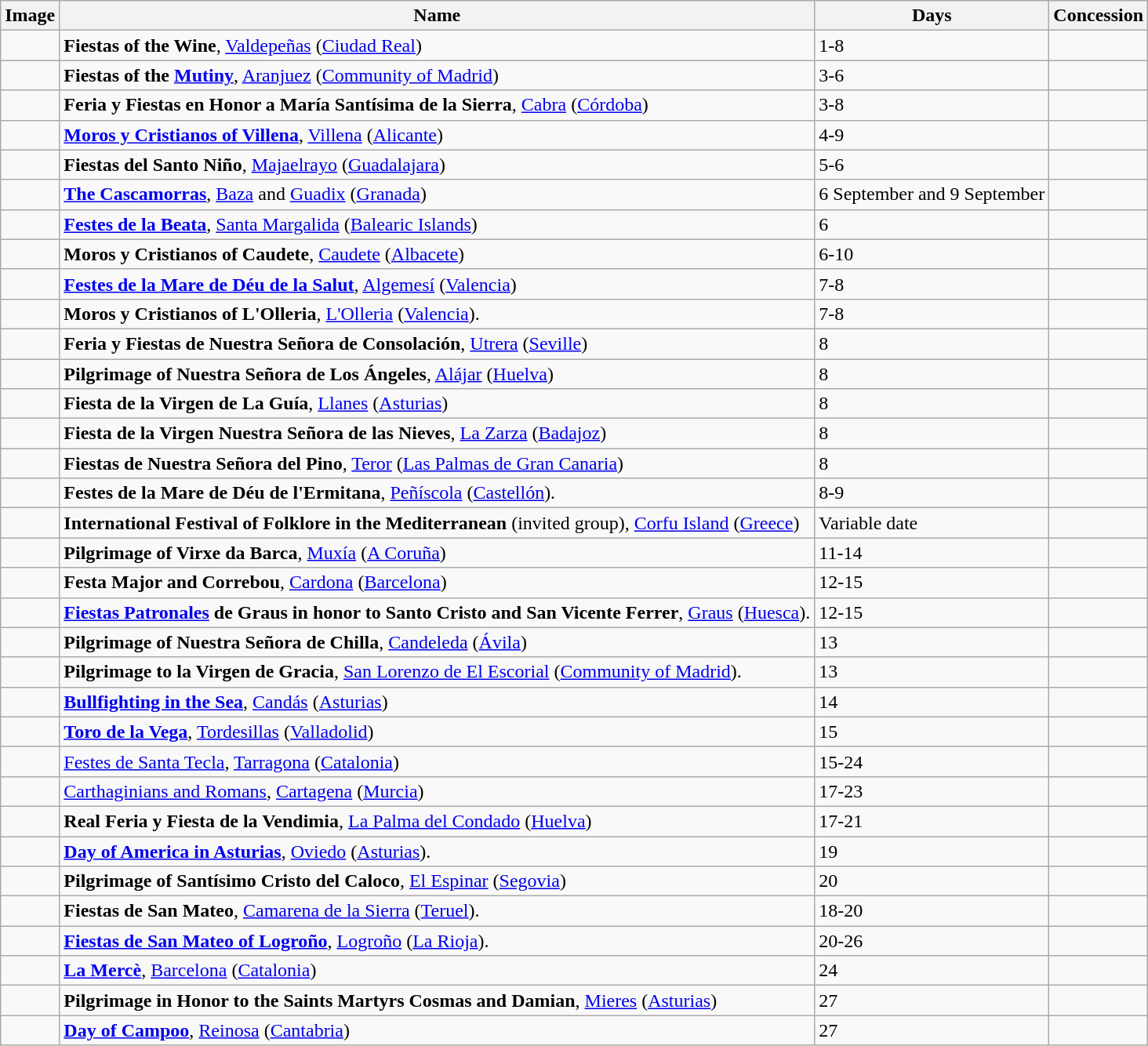<table class="wikitable">
<tr>
<th>Image</th>
<th>Name</th>
<th>Days</th>
<th>Concession</th>
</tr>
<tr>
<td></td>
<td><strong>Fiestas of the Wine</strong>, <a href='#'>Valdepeñas</a> (<a href='#'>Ciudad Real</a>)</td>
<td>1-8</td>
<td></td>
</tr>
<tr>
<td></td>
<td><strong>Fiestas of the <a href='#'>Mutiny</a></strong>, <a href='#'>Aranjuez</a> (<a href='#'>Community of Madrid</a>)</td>
<td>3-6</td>
<td></td>
</tr>
<tr>
<td></td>
<td><strong>Feria y Fiestas en Honor a María Santísima de la Sierra</strong>, <a href='#'>Cabra</a> (<a href='#'>Córdoba</a>)</td>
<td>3-8</td>
<td></td>
</tr>
<tr>
<td></td>
<td><strong><a href='#'>Moros y Cristianos of Villena</a></strong>, <a href='#'>Villena</a> (<a href='#'>Alicante</a>)</td>
<td>4-9</td>
<td></td>
</tr>
<tr>
<td></td>
<td><strong>Fiestas del Santo Niño</strong>, <a href='#'>Majaelrayo</a> (<a href='#'>Guadalajara</a>)</td>
<td>5-6</td>
<td></td>
</tr>
<tr>
<td></td>
<td><a href='#'><strong>The Cascamorras</strong></a>, <a href='#'>Baza</a> and <a href='#'>Guadix</a> (<a href='#'>Granada</a>)</td>
<td>6 September and 9 September</td>
<td></td>
</tr>
<tr>
<td></td>
<td><strong><a href='#'>Festes de la Beata</a></strong>, <a href='#'>Santa Margalida</a> (<a href='#'>Balearic Islands</a>)</td>
<td>6</td>
<td></td>
</tr>
<tr>
<td></td>
<td><strong>Moros y Cristianos of Caudete</strong>, <a href='#'>Caudete</a> (<a href='#'>Albacete</a>)</td>
<td>6-10</td>
<td></td>
</tr>
<tr>
<td></td>
<td><strong><a href='#'>Festes de la Mare de Déu de la Salut</a></strong>, <a href='#'>Algemesí</a> (<a href='#'>Valencia</a>)</td>
<td>7-8</td>
<td></td>
</tr>
<tr>
<td></td>
<td><strong>Moros y Cristianos of L'Olleria</strong>, <a href='#'>L'Olleria</a> (<a href='#'>Valencia</a>).</td>
<td>7-8</td>
<td></td>
</tr>
<tr>
<td></td>
<td><strong>Feria y Fiestas de Nuestra Señora de Consolación</strong>, <a href='#'>Utrera</a> (<a href='#'>Seville</a>)</td>
<td>8</td>
<td></td>
</tr>
<tr>
<td></td>
<td><strong>Pilgrimage of Nuestra Señora de Los Ángeles</strong>, <a href='#'>Alájar</a> (<a href='#'>Huelva</a>)</td>
<td>8</td>
<td></td>
</tr>
<tr>
<td></td>
<td><strong>Fiesta de la Virgen de La Guía</strong>, <a href='#'>Llanes</a> (<a href='#'>Asturias</a>)</td>
<td>8</td>
<td></td>
</tr>
<tr>
<td></td>
<td><strong>Fiesta de la Virgen Nuestra Señora de las Nieves</strong>, <a href='#'>La Zarza</a> (<a href='#'>Badajoz</a>)</td>
<td>8</td>
<td></td>
</tr>
<tr>
<td></td>
<td><strong>Fiestas de Nuestra Señora del Pino</strong>, <a href='#'>Teror</a> (<a href='#'>Las Palmas de Gran Canaria</a>)</td>
<td>8</td>
<td></td>
</tr>
<tr>
<td></td>
<td><strong>Festes de la Mare de Déu de l'Ermitana</strong>, <a href='#'>Peñíscola</a> (<a href='#'>Castellón</a>).</td>
<td>8-9</td>
<td></td>
</tr>
<tr>
<td></td>
<td><strong>International Festival of Folklore in the Mediterranean</strong> (invited group), <a href='#'>Corfu Island</a> (<a href='#'>Greece</a>)</td>
<td>Variable date</td>
<td></td>
</tr>
<tr>
<td></td>
<td><strong>Pilgrimage of Virxe da Barca</strong>, <a href='#'>Muxía</a> (<a href='#'>A Coruña</a>)</td>
<td>11-14</td>
<td></td>
</tr>
<tr>
<td></td>
<td><strong>Festa Major and Correbou</strong>, <a href='#'>Cardona</a> (<a href='#'>Barcelona</a>)</td>
<td>12-15</td>
<td></td>
</tr>
<tr>
<td></td>
<td><strong><a href='#'>Fiestas Patronales</a> de Graus in honor to Santo Cristo and San Vicente Ferrer</strong>, <a href='#'>Graus</a> (<a href='#'>Huesca</a>).</td>
<td>12-15</td>
<td></td>
</tr>
<tr>
<td></td>
<td><strong>Pilgrimage of Nuestra Señora de Chilla</strong>, <a href='#'>Candeleda</a> (<a href='#'>Ávila</a>)</td>
<td>13</td>
<td></td>
</tr>
<tr>
<td></td>
<td><strong>Pilgrimage to la Virgen de Gracia</strong>, <a href='#'>San Lorenzo de El Escorial</a> (<a href='#'>Community of Madrid</a>).</td>
<td>13</td>
<td></td>
</tr>
<tr>
<td></td>
<td><strong><a href='#'>Bullfighting in the Sea</a></strong>, <a href='#'>Candás</a> (<a href='#'>Asturias</a>)</td>
<td>14</td>
<td></td>
</tr>
<tr>
<td></td>
<td><strong><a href='#'>Toro de la Vega</a></strong>, <a href='#'>Tordesillas</a> (<a href='#'>Valladolid</a>)</td>
<td>15</td>
<td></td>
</tr>
<tr>
<td></td>
<td><a href='#'>Festes de Santa Tecla</a>, <a href='#'>Tarragona</a> (<a href='#'>Catalonia</a>)</td>
<td>15-24</td>
<td></td>
</tr>
<tr>
<td></td>
<td><a href='#'>Carthaginians and Romans</a>, <a href='#'>Cartagena</a> (<a href='#'>Murcia</a>)</td>
<td>17-23</td>
<td></td>
</tr>
<tr>
<td></td>
<td><strong>Real Feria y Fiesta de la Vendimia</strong>, <a href='#'>La Palma del Condado</a> (<a href='#'>Huelva</a>)</td>
<td>17-21</td>
<td></td>
</tr>
<tr>
<td></td>
<td><strong><a href='#'>Day of America in Asturias</a></strong>, <a href='#'>Oviedo</a> (<a href='#'>Asturias</a>).</td>
<td>19</td>
<td></td>
</tr>
<tr>
<td></td>
<td><strong>Pilgrimage of Santísimo Cristo del Caloco</strong>, <a href='#'>El Espinar</a> (<a href='#'>Segovia</a>)</td>
<td>20</td>
<td></td>
</tr>
<tr>
<td></td>
<td><strong>Fiestas de San Mateo</strong>, <a href='#'>Camarena de la Sierra</a> (<a href='#'>Teruel</a>).</td>
<td>18-20</td>
<td></td>
</tr>
<tr>
<td></td>
<td><strong><a href='#'>Fiestas de San Mateo of Logroño</a></strong>, <a href='#'>Logroño</a> (<a href='#'>La Rioja</a>).</td>
<td>20-26</td>
<td></td>
</tr>
<tr>
<td></td>
<td><strong><a href='#'>La Mercè</a></strong>, <a href='#'>Barcelona</a> (<a href='#'>Catalonia</a>)</td>
<td>24</td>
<td></td>
</tr>
<tr>
<td></td>
<td><strong>Pilgrimage in Honor to the Saints Martyrs Cosmas and Damian</strong>, <a href='#'>Mieres</a> (<a href='#'>Asturias</a>)</td>
<td>27</td>
<td></td>
</tr>
<tr>
<td></td>
<td><strong><a href='#'>Day of Campoo</a></strong>, <a href='#'>Reinosa</a> (<a href='#'>Cantabria</a>)</td>
<td>27</td>
<td></td>
</tr>
</table>
